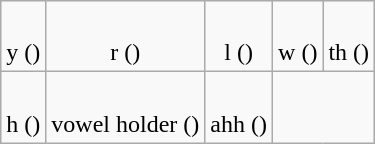<table class="wikitable" style="text-align:center">
<tr>
<td><big></big><br>y ()</td>
<td><big></big><br>r ()</td>
<td><big></big><br>l ()</td>
<td><big></big><br>w ()</td>
<td><big></big><br>th ()</td>
</tr>
<tr>
<td><big></big><br>h ()</td>
<td><big></big><br>vowel holder ()</td>
<td><big></big><br>ahh ()</td>
</tr>
</table>
